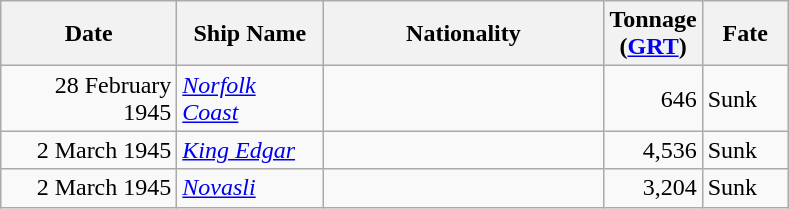<table class="wikitable sortable">
<tr>
<th width="110px">Date</th>
<th width="90px">Ship Name</th>
<th width="180px">Nationality</th>
<th width="25px">Tonnage (<a href='#'>GRT</a>)</th>
<th width="50px">Fate</th>
</tr>
<tr>
<td align="right">28 February 1945</td>
<td align="left"><a href='#'><em>Norfolk Coast</em></a></td>
<td align="left"></td>
<td align="right">646</td>
<td align="left">Sunk</td>
</tr>
<tr>
<td align="right">2 March 1945</td>
<td align="left"><a href='#'><em>King Edgar</em></a></td>
<td align="left"></td>
<td align="right">4,536</td>
<td align="left">Sunk</td>
</tr>
<tr>
<td align="right">2 March 1945</td>
<td align="left"><a href='#'><em>Novasli</em></a></td>
<td align="left"></td>
<td align="right">3,204</td>
<td align="left">Sunk</td>
</tr>
</table>
